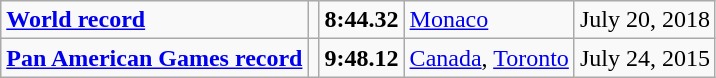<table class="wikitable">
<tr>
<td><strong><a href='#'>World record</a></strong></td>
<td></td>
<td><strong>8:44.32</strong></td>
<td><a href='#'>Monaco</a></td>
<td>July 20, 2018</td>
</tr>
<tr>
<td><strong><a href='#'>Pan American Games record</a></strong></td>
<td></td>
<td><strong>9:48.12</strong></td>
<td><a href='#'>Canada</a>, <a href='#'>Toronto</a></td>
<td>July 24, 2015</td>
</tr>
</table>
